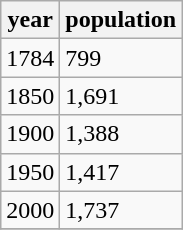<table class="wikitable">
<tr>
<th>year</th>
<th>population</th>
</tr>
<tr>
<td>1784</td>
<td>799</td>
</tr>
<tr>
<td>1850</td>
<td>1,691</td>
</tr>
<tr>
<td>1900</td>
<td>1,388</td>
</tr>
<tr>
<td>1950</td>
<td>1,417</td>
</tr>
<tr>
<td>2000</td>
<td>1,737</td>
</tr>
<tr>
</tr>
</table>
